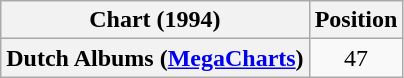<table class="wikitable plainrowheaders" style="text-align:center">
<tr>
<th>Chart (1994)</th>
<th>Position</th>
</tr>
<tr>
<th scope="row">Dutch Albums (<a href='#'>MegaCharts</a>)</th>
<td>47</td>
</tr>
</table>
